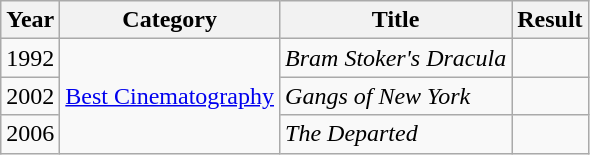<table class="wikitable">
<tr>
<th>Year</th>
<th>Category</th>
<th>Title</th>
<th>Result</th>
</tr>
<tr>
<td>1992</td>
<td rowspan=3><a href='#'>Best Cinematography</a></td>
<td><em>Bram Stoker's Dracula</em></td>
<td></td>
</tr>
<tr>
<td>2002</td>
<td><em>Gangs of New York</em></td>
<td></td>
</tr>
<tr>
<td>2006</td>
<td><em>The Departed</em></td>
<td></td>
</tr>
</table>
